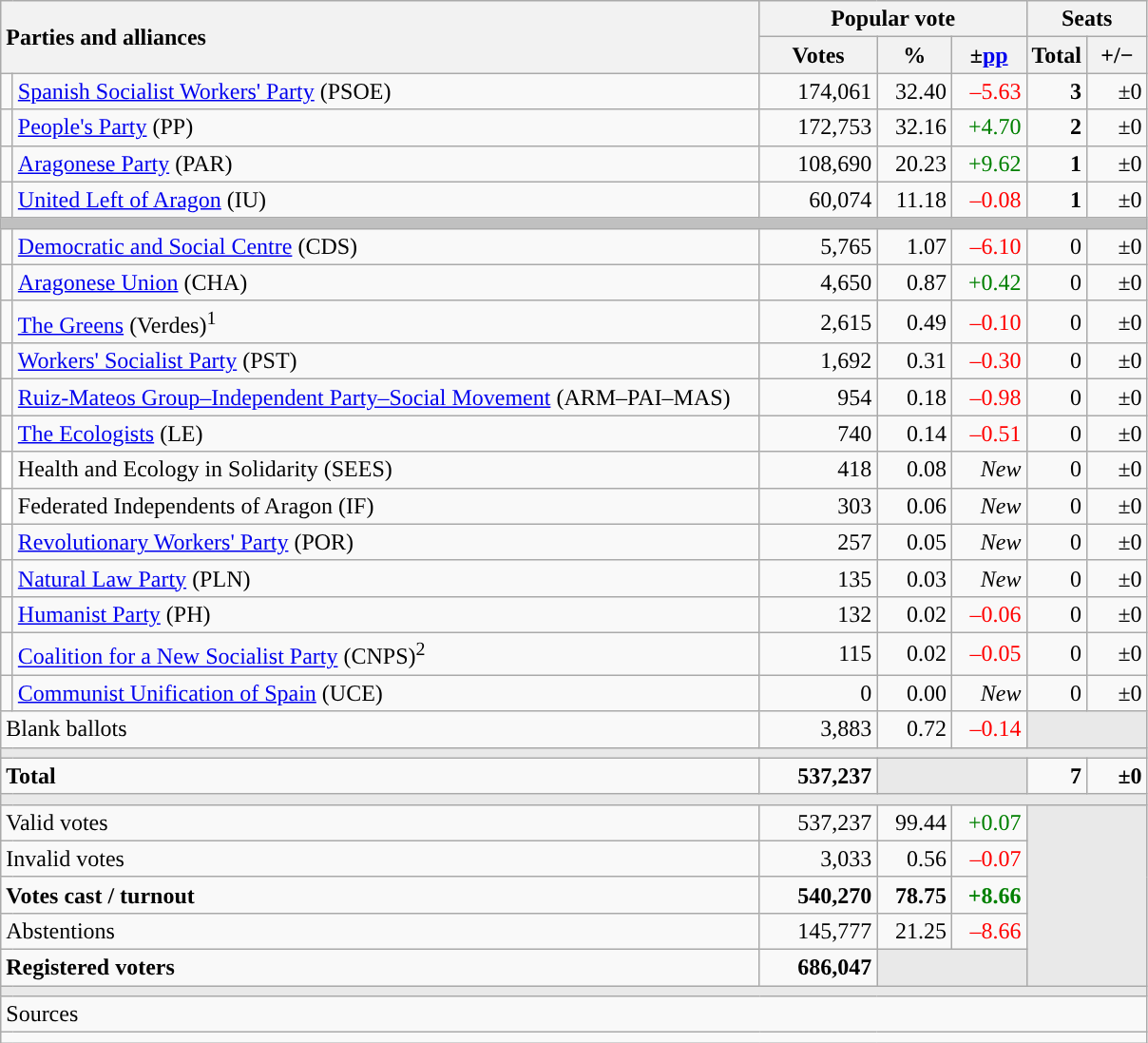<table class="wikitable" style="text-align:right;">
<tr>
<th style="text-align:left;" rowspan="2" colspan="2" width="525">Parties and alliances</th>
<th colspan="3">Popular vote</th>
<th colspan="2">Seats</th>
</tr>
<tr>
<th width="75">Votes</th>
<th width="45">%</th>
<th width="45">±<a href='#'>pp</a></th>
<th width="35">Total</th>
<th width="35">+/−</th>
</tr>
<tr>
<td width="1" style="color:inherit;background:"></td>
<td align="left"><a href='#'>Spanish Socialist Workers' Party</a> (PSOE)</td>
<td>174,061</td>
<td>32.40</td>
<td style="color:red;">–5.63</td>
<td><strong>3</strong></td>
<td>±0</td>
</tr>
<tr>
<td style="color:inherit;background:"></td>
<td align="left"><a href='#'>People's Party</a> (PP)</td>
<td>172,753</td>
<td>32.16</td>
<td style="color:green;">+4.70</td>
<td><strong>2</strong></td>
<td>±0</td>
</tr>
<tr>
<td style="color:inherit;background:"></td>
<td align="left"><a href='#'>Aragonese Party</a> (PAR)</td>
<td>108,690</td>
<td>20.23</td>
<td style="color:green;">+9.62</td>
<td><strong>1</strong></td>
<td>±0</td>
</tr>
<tr>
<td style="color:inherit;background:"></td>
<td align="left"><a href='#'>United Left of Aragon</a> (IU)</td>
<td>60,074</td>
<td>11.18</td>
<td style="color:red;">–0.08</td>
<td><strong>1</strong></td>
<td>±0</td>
</tr>
<tr>
<td colspan="7" bgcolor="#C0C0C0"></td>
</tr>
<tr>
<td style="color:inherit;background:"></td>
<td align="left"><a href='#'>Democratic and Social Centre</a> (CDS)</td>
<td>5,765</td>
<td>1.07</td>
<td style="color:red;">–6.10</td>
<td>0</td>
<td>±0</td>
</tr>
<tr>
<td style="color:inherit;background:"></td>
<td align="left"><a href='#'>Aragonese Union</a> (CHA)</td>
<td>4,650</td>
<td>0.87</td>
<td style="color:green;">+0.42</td>
<td>0</td>
<td>±0</td>
</tr>
<tr>
<td style="color:inherit;background:"></td>
<td align="left"><a href='#'>The Greens</a> (Verdes)<sup>1</sup></td>
<td>2,615</td>
<td>0.49</td>
<td style="color:red;">–0.10</td>
<td>0</td>
<td>±0</td>
</tr>
<tr>
<td style="color:inherit;background:"></td>
<td align="left"><a href='#'>Workers' Socialist Party</a> (PST)</td>
<td>1,692</td>
<td>0.31</td>
<td style="color:red;">–0.30</td>
<td>0</td>
<td>±0</td>
</tr>
<tr>
<td style="color:inherit;background:"></td>
<td align="left"><a href='#'>Ruiz-Mateos Group–Independent Party–Social Movement</a> (ARM–PAI–MAS)</td>
<td>954</td>
<td>0.18</td>
<td style="color:red;">–0.98</td>
<td>0</td>
<td>±0</td>
</tr>
<tr>
<td style="color:inherit;background:"></td>
<td align="left"><a href='#'>The Ecologists</a> (LE)</td>
<td>740</td>
<td>0.14</td>
<td style="color:red;">–0.51</td>
<td>0</td>
<td>±0</td>
</tr>
<tr>
<td bgcolor="white"></td>
<td align="left">Health and Ecology in Solidarity (SEES)</td>
<td>418</td>
<td>0.08</td>
<td><em>New</em></td>
<td>0</td>
<td>±0</td>
</tr>
<tr>
<td bgcolor="white"></td>
<td align="left">Federated Independents of Aragon (IF)</td>
<td>303</td>
<td>0.06</td>
<td><em>New</em></td>
<td>0</td>
<td>±0</td>
</tr>
<tr>
<td style="color:inherit;background:"></td>
<td align="left"><a href='#'>Revolutionary Workers' Party</a> (POR)</td>
<td>257</td>
<td>0.05</td>
<td><em>New</em></td>
<td>0</td>
<td>±0</td>
</tr>
<tr>
<td style="color:inherit;background:"></td>
<td align="left"><a href='#'>Natural Law Party</a> (PLN)</td>
<td>135</td>
<td>0.03</td>
<td><em>New</em></td>
<td>0</td>
<td>±0</td>
</tr>
<tr>
<td style="color:inherit;background:"></td>
<td align="left"><a href='#'>Humanist Party</a> (PH)</td>
<td>132</td>
<td>0.02</td>
<td style="color:red;">–0.06</td>
<td>0</td>
<td>±0</td>
</tr>
<tr>
<td style="color:inherit;background:"></td>
<td align="left"><a href='#'>Coalition for a New Socialist Party</a> (CNPS)<sup>2</sup></td>
<td>115</td>
<td>0.02</td>
<td style="color:red;">–0.05</td>
<td>0</td>
<td>±0</td>
</tr>
<tr>
<td style="color:inherit;background:"></td>
<td align="left"><a href='#'>Communist Unification of Spain</a> (UCE)</td>
<td>0</td>
<td>0.00</td>
<td><em>New</em></td>
<td>0</td>
<td>±0</td>
</tr>
<tr>
<td align="left" colspan="2">Blank ballots</td>
<td>3,883</td>
<td>0.72</td>
<td style="color:red;">–0.14</td>
<td bgcolor="#E9E9E9" colspan="2"></td>
</tr>
<tr>
<td colspan="7" bgcolor="#E9E9E9"></td>
</tr>
<tr style="font-weight:bold;">
<td align="left" colspan="2">Total</td>
<td>537,237</td>
<td bgcolor="#E9E9E9" colspan="2"></td>
<td>7</td>
<td>±0</td>
</tr>
<tr>
<td colspan="7" bgcolor="#E9E9E9"></td>
</tr>
<tr>
<td align="left" colspan="2">Valid votes</td>
<td>537,237</td>
<td>99.44</td>
<td style="color:green;">+0.07</td>
<td bgcolor="#E9E9E9" colspan="2" rowspan="5"></td>
</tr>
<tr>
<td align="left" colspan="2">Invalid votes</td>
<td>3,033</td>
<td>0.56</td>
<td style="color:red;">–0.07</td>
</tr>
<tr style="font-weight:bold;">
<td align="left" colspan="2">Votes cast / turnout</td>
<td>540,270</td>
<td>78.75</td>
<td style="color:green;">+8.66</td>
</tr>
<tr>
<td align="left" colspan="2">Abstentions</td>
<td>145,777</td>
<td>21.25</td>
<td style="color:red;">–8.66</td>
</tr>
<tr style="font-weight:bold;">
<td align="left" colspan="2">Registered voters</td>
<td>686,047</td>
<td bgcolor="#E9E9E9" colspan="2"></td>
</tr>
<tr>
<td colspan="7" bgcolor="#E9E9E9"></td>
</tr>
<tr>
<td align="left" colspan="7">Sources</td>
</tr>
<tr>
<td colspan="7" style="text-align:left; max-width:790px;"></td>
</tr>
</table>
